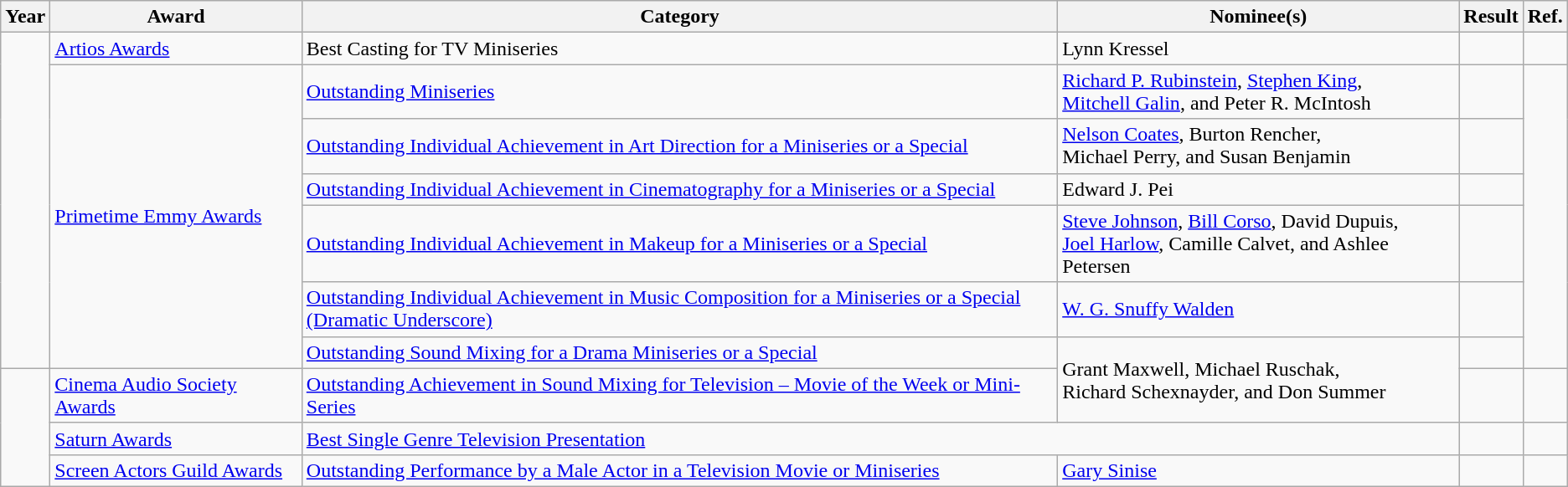<table class="wikitable sortable">
<tr>
<th>Year</th>
<th>Award</th>
<th>Category</th>
<th>Nominee(s)</th>
<th>Result</th>
<th>Ref.</th>
</tr>
<tr>
<td rowspan="7"></td>
<td><a href='#'>Artios Awards</a></td>
<td>Best Casting for TV Miniseries</td>
<td>Lynn Kressel</td>
<td></td>
<td align="center"></td>
</tr>
<tr>
<td rowspan="6"><a href='#'>Primetime Emmy Awards</a></td>
<td><a href='#'>Outstanding Miniseries</a></td>
<td><a href='#'>Richard P. Rubinstein</a>, <a href='#'>Stephen King</a>, <br> <a href='#'>Mitchell Galin</a>, and Peter R. McIntosh</td>
<td></td>
<td align="center" rowspan="6"></td>
</tr>
<tr>
<td><a href='#'>Outstanding Individual Achievement in Art Direction for a Miniseries or a Special</a></td>
<td><a href='#'>Nelson Coates</a>, Burton Rencher, <br> Michael Perry, and Susan Benjamin</td>
<td></td>
</tr>
<tr>
<td><a href='#'>Outstanding Individual Achievement in Cinematography for a Miniseries or a Special</a></td>
<td>Edward J. Pei</td>
<td></td>
</tr>
<tr>
<td><a href='#'>Outstanding Individual Achievement in Makeup for a Miniseries or a Special</a></td>
<td><a href='#'>Steve Johnson</a>, <a href='#'>Bill Corso</a>, David Dupuis, <br> <a href='#'>Joel Harlow</a>, Camille Calvet, and Ashlee Petersen</td>
<td></td>
</tr>
<tr>
<td><a href='#'>Outstanding Individual Achievement in Music Composition for a Miniseries or a Special <br> (Dramatic Underscore)</a></td>
<td><a href='#'>W. G. Snuffy Walden</a></td>
<td></td>
</tr>
<tr>
<td><a href='#'>Outstanding Sound Mixing for a Drama Miniseries or a Special</a></td>
<td rowspan="2">Grant Maxwell, Michael Ruschak, <br> Richard Schexnayder, and Don Summer</td>
<td></td>
</tr>
<tr>
<td rowspan="3"></td>
<td><a href='#'>Cinema Audio Society Awards</a></td>
<td><a href='#'>Outstanding Achievement in Sound Mixing for Television – Movie of the Week or Mini-Series</a></td>
<td></td>
<td align="center"></td>
</tr>
<tr>
<td><a href='#'>Saturn Awards</a></td>
<td colspan="2"><a href='#'>Best Single Genre Television Presentation</a></td>
<td></td>
<td align="center"></td>
</tr>
<tr>
<td><a href='#'>Screen Actors Guild Awards</a></td>
<td><a href='#'>Outstanding Performance by a Male Actor in a Television Movie or Miniseries</a></td>
<td><a href='#'>Gary Sinise</a></td>
<td></td>
<td align="center"></td>
</tr>
</table>
